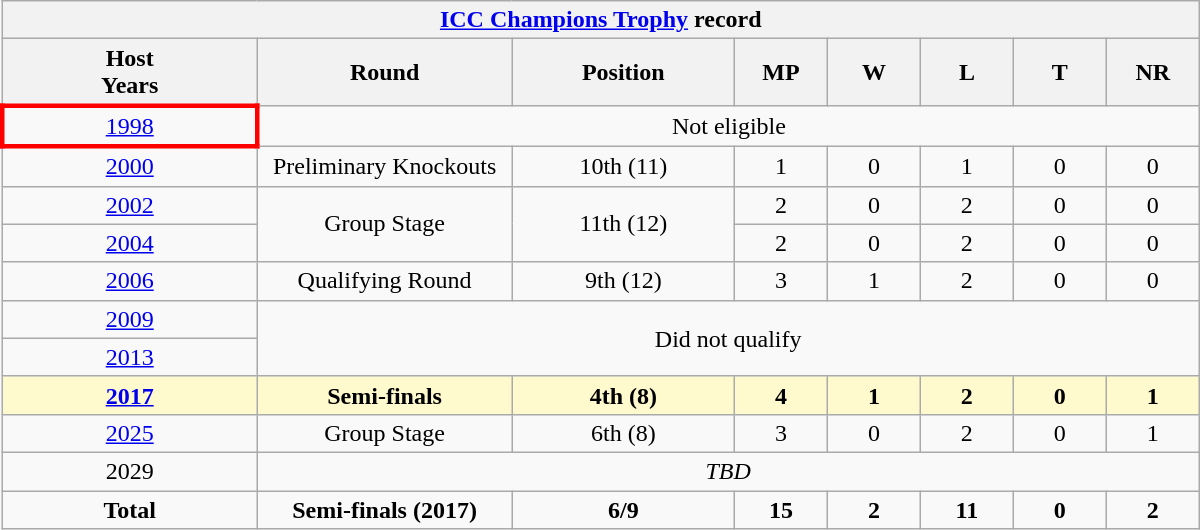<table class="wikitable" style="text-align: center; width:800px">
<tr>
<th colspan="8"><a href='#'>ICC Champions Trophy</a> record</th>
</tr>
<tr>
<th width=150>Host<br>Years</th>
<th width=150>Round</th>
<th width=130>Position</th>
<th width=50>MP</th>
<th width=50>W</th>
<th width=50>L</th>
<th width=50>T</th>
<th width=50>NR</th>
</tr>
<tr>
<td style="border: 3px solid red"> <a href='#'>1998</a></td>
<td colspan="7">Not eligible</td>
</tr>
<tr>
<td> <a href='#'>2000</a></td>
<td>Preliminary Knockouts</td>
<td>10th (11)</td>
<td>1</td>
<td>0</td>
<td>1</td>
<td>0</td>
<td>0</td>
</tr>
<tr>
<td> <a href='#'>2002</a></td>
<td rowspan="2">Group Stage</td>
<td rowspan="2">11th (12)</td>
<td>2</td>
<td>0</td>
<td>2</td>
<td>0</td>
<td>0</td>
</tr>
<tr>
<td> <a href='#'>2004</a></td>
<td>2</td>
<td>0</td>
<td>2</td>
<td>0</td>
<td>0</td>
</tr>
<tr>
<td> <a href='#'>2006</a></td>
<td>Qualifying Round</td>
<td>9th (12)</td>
<td>3</td>
<td>1</td>
<td>2</td>
<td>0</td>
<td>0</td>
</tr>
<tr>
<td> <a href='#'>2009</a></td>
<td colspan="7" rowspan="2">Did not qualify</td>
</tr>
<tr>
<td>  <a href='#'>2013</a></td>
</tr>
<tr style="background:lemonchiffon">
<td><strong>  <a href='#'>2017</a></strong></td>
<td><strong>Semi-finals</strong></td>
<td><strong>4th (8)</strong></td>
<td><strong>4</strong></td>
<td><strong>1</strong></td>
<td><strong>2</strong></td>
<td><strong>0</strong></td>
<td><strong>1</strong></td>
</tr>
<tr>
<td>  <a href='#'>2025</a></td>
<td>Group Stage</td>
<td>6th (8)</td>
<td>3</td>
<td>0</td>
<td>2</td>
<td>0</td>
<td>1</td>
</tr>
<tr>
<td> 2029</td>
<td colspan="7"><em>TBD</em></td>
</tr>
<tr>
<td><strong>Total</strong></td>
<td><strong>Semi-finals (2017)</strong></td>
<td><strong>6/9</strong></td>
<td><strong>15</strong></td>
<td><strong>2</strong></td>
<td><strong>11</strong></td>
<td><strong>0</strong></td>
<td><strong>2</strong></td>
</tr>
</table>
